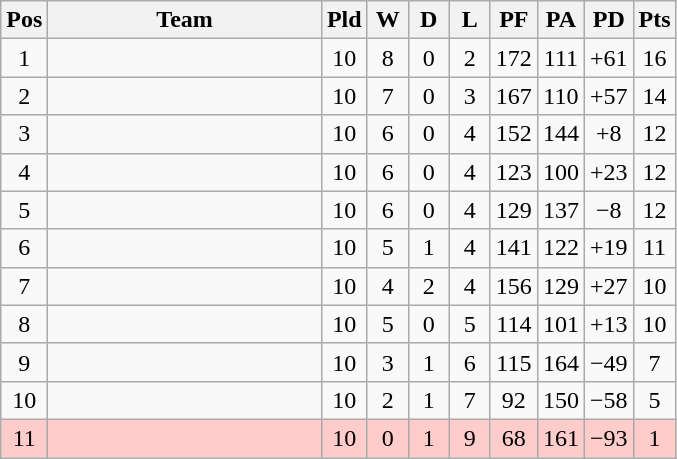<table class="wikitable" style="text-align:center">
<tr>
<th width=20 abbr="Position">Pos</th>
<th width=175>Team</th>
<th width=20 abbr="Played">Pld</th>
<th width=20 abbr="Won">W</th>
<th width=20 abbr="Drawn">D</th>
<th width=20 abbr="Lost">L</th>
<th width=20 abbr="Points for">PF</th>
<th width=20 abbr="Points against">PA</th>
<th width=25 abbr="Points difference">PD</th>
<th width=20 abbr="Points">Pts</th>
</tr>
<tr>
<td>1</td>
<td style="text-align:left"></td>
<td>10</td>
<td>8</td>
<td>0</td>
<td>2</td>
<td>172</td>
<td>111</td>
<td>+61</td>
<td>16</td>
</tr>
<tr>
<td>2</td>
<td style="text-align:left"></td>
<td>10</td>
<td>7</td>
<td>0</td>
<td>3</td>
<td>167</td>
<td>110</td>
<td>+57</td>
<td>14</td>
</tr>
<tr>
<td>3</td>
<td style="text-align:left"></td>
<td>10</td>
<td>6</td>
<td>0</td>
<td>4</td>
<td>152</td>
<td>144</td>
<td>+8</td>
<td>12</td>
</tr>
<tr>
<td>4</td>
<td style="text-align:left"></td>
<td>10</td>
<td>6</td>
<td>0</td>
<td>4</td>
<td>123</td>
<td>100</td>
<td>+23</td>
<td>12</td>
</tr>
<tr>
<td>5</td>
<td style="text-align:left"></td>
<td>10</td>
<td>6</td>
<td>0</td>
<td>4</td>
<td>129</td>
<td>137</td>
<td>−8</td>
<td>12</td>
</tr>
<tr>
<td>6</td>
<td style="text-align:left"></td>
<td>10</td>
<td>5</td>
<td>1</td>
<td>4</td>
<td>141</td>
<td>122</td>
<td>+19</td>
<td>11</td>
</tr>
<tr>
<td>7</td>
<td style="text-align:left"></td>
<td>10</td>
<td>4</td>
<td>2</td>
<td>4</td>
<td>156</td>
<td>129</td>
<td>+27</td>
<td>10</td>
</tr>
<tr>
<td>8</td>
<td style="text-align:left"></td>
<td>10</td>
<td>5</td>
<td>0</td>
<td>5</td>
<td>114</td>
<td>101</td>
<td>+13</td>
<td>10</td>
</tr>
<tr>
<td>9</td>
<td style="text-align:left"></td>
<td>10</td>
<td>3</td>
<td>1</td>
<td>6</td>
<td>115</td>
<td>164</td>
<td>−49</td>
<td>7</td>
</tr>
<tr>
<td>10</td>
<td style="text-align:left"></td>
<td>10</td>
<td>2</td>
<td>1</td>
<td>7</td>
<td>92</td>
<td>150</td>
<td>−58</td>
<td>5</td>
</tr>
<tr style="background: #ffcccc">
<td>11</td>
<td style="text-align:left"></td>
<td>10</td>
<td>0</td>
<td>1</td>
<td>9</td>
<td>68</td>
<td>161</td>
<td>−93</td>
<td>1</td>
</tr>
</table>
